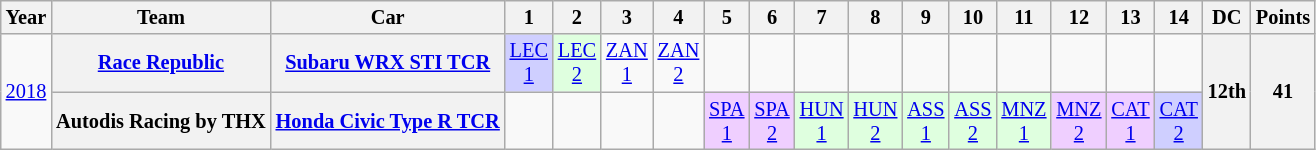<table class="wikitable" style="text-align:center; font-size:85%">
<tr>
<th>Year</th>
<th>Team</th>
<th>Car</th>
<th>1</th>
<th>2</th>
<th>3</th>
<th>4</th>
<th>5</th>
<th>6</th>
<th>7</th>
<th>8</th>
<th>9</th>
<th>10</th>
<th>11</th>
<th>12</th>
<th>13</th>
<th>14</th>
<th>DC</th>
<th>Points</th>
</tr>
<tr>
<td rowspan=2><a href='#'>2018</a></td>
<th><a href='#'>Race Republic</a></th>
<th><a href='#'>Subaru WRX STI TCR</a></th>
<td style="background:#CFCFFF;"><a href='#'>LEC<br>1</a><br></td>
<td style="background:#DFFFDF;"><a href='#'>LEC<br>2</a><br></td>
<td><a href='#'>ZAN<br>1</a></td>
<td><a href='#'>ZAN<br>2</a></td>
<td></td>
<td></td>
<td></td>
<td></td>
<td></td>
<td></td>
<td></td>
<td></td>
<td></td>
<td></td>
<th rowspan=2>12th</th>
<th rowspan=2>41</th>
</tr>
<tr>
<th>Autodis Racing by THX</th>
<th><a href='#'>Honda Civic Type R TCR</a></th>
<td></td>
<td></td>
<td></td>
<td></td>
<td style="background:#EFCFFF;"><a href='#'>SPA<br>1</a><br></td>
<td style="background:#EFCFFF;"><a href='#'>SPA<br>2</a><br></td>
<td style="background:#DFFFDF;"><a href='#'>HUN<br>1</a><br></td>
<td style="background:#DFFFDF;"><a href='#'>HUN<br>2</a><br></td>
<td style="background:#DFFFDF;"><a href='#'>ASS<br>1</a><br></td>
<td style="background:#DFFFDF;"><a href='#'>ASS<br>2</a><br></td>
<td style="background:#DFFFDF;"><a href='#'>MNZ<br>1</a><br></td>
<td style="background:#EFCFFF;"><a href='#'>MNZ<br>2</a><br></td>
<td style="background:#EFCFFF;"><a href='#'>CAT<br>1</a><br></td>
<td style="background:#CFCFFF;"><a href='#'>CAT<br>2</a><br></td>
</tr>
</table>
